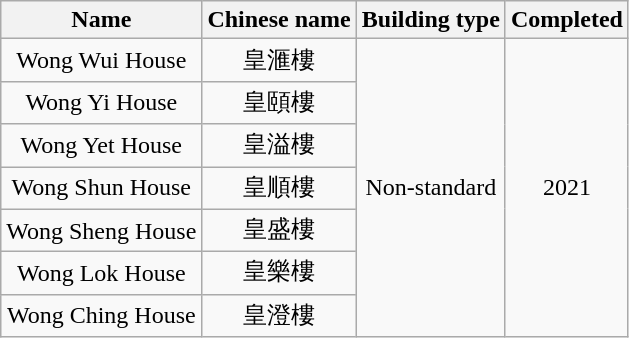<table class="wikitable" style="text-align: center">
<tr>
<th>Name</th>
<th>Chinese name</th>
<th>Building type</th>
<th>Completed</th>
</tr>
<tr>
<td>Wong Wui House</td>
<td>皇滙樓</td>
<td rowspan="7">Non-standard</td>
<td rowspan="7">2021</td>
</tr>
<tr>
<td>Wong Yi House</td>
<td>皇頤樓</td>
</tr>
<tr>
<td>Wong Yet House</td>
<td>皇溢樓</td>
</tr>
<tr>
<td>Wong Shun House</td>
<td>皇順樓</td>
</tr>
<tr>
<td>Wong Sheng House</td>
<td>皇盛樓</td>
</tr>
<tr>
<td>Wong Lok House</td>
<td>皇樂樓</td>
</tr>
<tr>
<td>Wong Ching House</td>
<td>皇澄樓</td>
</tr>
</table>
